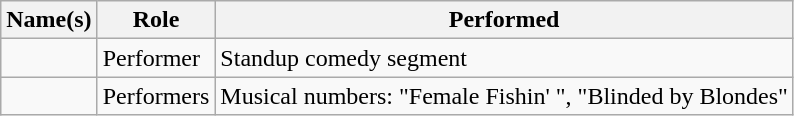<table class="wikitable sortable">
<tr>
<th>Name(s)</th>
<th>Role</th>
<th>Performed</th>
</tr>
<tr>
<td></td>
<td>Performer</td>
<td>Standup comedy segment</td>
</tr>
<tr>
<td></td>
<td>Performers</td>
<td>Musical numbers: "Female Fishin' ", "Blinded by Blondes"</td>
</tr>
</table>
